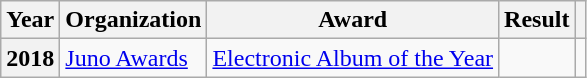<table class="wikitable unsortable plainrowheaders">
<tr>
<th scope="col">Year</th>
<th scope="col">Organization</th>
<th scope="col">Award</th>
<th scope="col">Result</th>
<th scope="col"></th>
</tr>
<tr>
<th scope="row" rowspan="1">2018</th>
<td><a href='#'>Juno Awards</a></td>
<td><a href='#'>Electronic Album of the Year</a></td>
<td></td>
<td style="text-align:center;"></td>
</tr>
</table>
